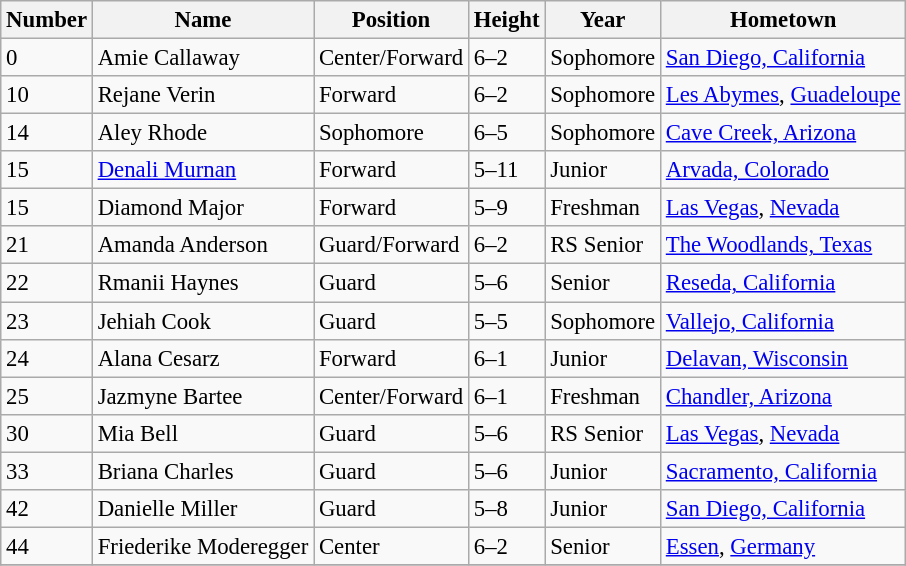<table class="wikitable" style="font-size: 95%;">
<tr>
<th>Number</th>
<th>Name</th>
<th>Position</th>
<th>Height</th>
<th>Year</th>
<th>Hometown</th>
</tr>
<tr>
<td>0</td>
<td>Amie Callaway</td>
<td>Center/Forward</td>
<td>6–2</td>
<td>Sophomore</td>
<td><a href='#'>San Diego, California</a></td>
</tr>
<tr>
<td>10</td>
<td>Rejane Verin</td>
<td>Forward</td>
<td>6–2</td>
<td>Sophomore</td>
<td><a href='#'>Les Abymes</a>, <a href='#'>Guadeloupe</a></td>
</tr>
<tr>
<td>14</td>
<td>Aley Rhode</td>
<td>Sophomore</td>
<td>6–5</td>
<td>Sophomore</td>
<td><a href='#'>Cave Creek, Arizona</a></td>
</tr>
<tr>
<td>15</td>
<td><a href='#'>Denali Murnan</a></td>
<td>Forward</td>
<td>5–11</td>
<td>Junior</td>
<td><a href='#'>Arvada, Colorado</a></td>
</tr>
<tr>
<td>15</td>
<td>Diamond Major</td>
<td>Forward</td>
<td>5–9</td>
<td>Freshman</td>
<td><a href='#'>Las Vegas</a>, <a href='#'>Nevada</a></td>
</tr>
<tr>
<td>21</td>
<td>Amanda Anderson</td>
<td>Guard/Forward</td>
<td>6–2</td>
<td>RS Senior</td>
<td><a href='#'>The Woodlands, Texas</a></td>
</tr>
<tr>
<td>22</td>
<td>Rmanii Haynes</td>
<td>Guard</td>
<td>5–6</td>
<td>Senior</td>
<td><a href='#'>Reseda, California</a></td>
</tr>
<tr>
<td>23</td>
<td>Jehiah Cook</td>
<td>Guard</td>
<td>5–5</td>
<td>Sophomore</td>
<td><a href='#'>Vallejo, California</a></td>
</tr>
<tr>
<td>24</td>
<td>Alana Cesarz</td>
<td>Forward</td>
<td>6–1</td>
<td>Junior</td>
<td><a href='#'>Delavan, Wisconsin</a></td>
</tr>
<tr>
<td>25</td>
<td>Jazmyne Bartee</td>
<td>Center/Forward</td>
<td>6–1</td>
<td>Freshman</td>
<td><a href='#'>Chandler, Arizona</a></td>
</tr>
<tr>
<td>30</td>
<td>Mia Bell</td>
<td>Guard</td>
<td>5–6</td>
<td>RS Senior</td>
<td><a href='#'>Las Vegas</a>, <a href='#'>Nevada</a></td>
</tr>
<tr>
<td>33</td>
<td>Briana Charles</td>
<td>Guard</td>
<td>5–6</td>
<td>Junior</td>
<td><a href='#'>Sacramento, California</a></td>
</tr>
<tr>
<td>42</td>
<td>Danielle Miller</td>
<td>Guard</td>
<td>5–8</td>
<td>Junior</td>
<td><a href='#'>San Diego, California</a></td>
</tr>
<tr>
<td>44</td>
<td>Friederike Moderegger</td>
<td>Center</td>
<td>6–2</td>
<td>Senior</td>
<td><a href='#'>Essen</a>, <a href='#'>Germany</a></td>
</tr>
<tr>
</tr>
</table>
